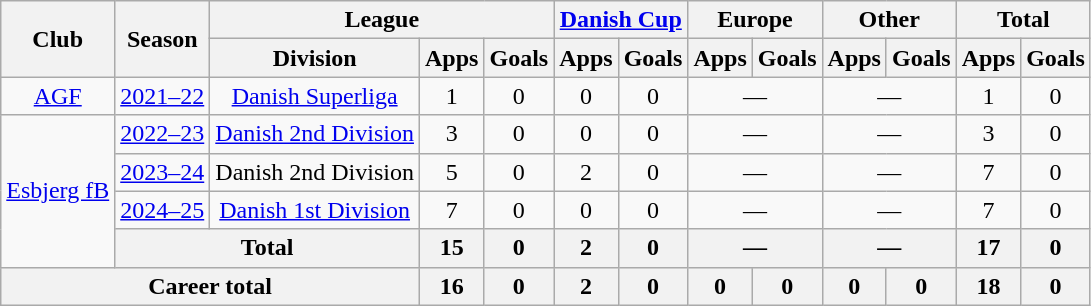<table class="wikitable" style="text-align: center">
<tr>
<th rowspan="2">Club</th>
<th rowspan="2">Season</th>
<th colspan="3">League</th>
<th colspan="2"><a href='#'>Danish Cup</a></th>
<th colspan="2">Europe</th>
<th colspan="2">Other</th>
<th colspan="2">Total</th>
</tr>
<tr>
<th>Division</th>
<th>Apps</th>
<th>Goals</th>
<th>Apps</th>
<th>Goals</th>
<th>Apps</th>
<th>Goals</th>
<th>Apps</th>
<th>Goals</th>
<th>Apps</th>
<th>Goals</th>
</tr>
<tr>
<td><a href='#'>AGF</a></td>
<td><a href='#'>2021–22</a></td>
<td><a href='#'>Danish Superliga</a></td>
<td>1</td>
<td>0</td>
<td>0</td>
<td>0</td>
<td colspan="2">—</td>
<td colspan="2">—</td>
<td>1</td>
<td>0</td>
</tr>
<tr>
<td rowspan="4"><a href='#'>Esbjerg fB</a></td>
<td><a href='#'>2022–23</a></td>
<td><a href='#'>Danish 2nd Division</a></td>
<td>3</td>
<td>0</td>
<td>0</td>
<td>0</td>
<td colspan="2">—</td>
<td colspan="2">—</td>
<td>3</td>
<td>0</td>
</tr>
<tr>
<td><a href='#'>2023–24</a></td>
<td>Danish 2nd Division</td>
<td>5</td>
<td>0</td>
<td>2</td>
<td>0</td>
<td colspan="2">—</td>
<td colspan="2">—</td>
<td>7</td>
<td>0</td>
</tr>
<tr>
<td><a href='#'>2024–25</a></td>
<td><a href='#'>Danish 1st Division</a></td>
<td>7</td>
<td>0</td>
<td>0</td>
<td>0</td>
<td colspan="2">—</td>
<td colspan="2">—</td>
<td>7</td>
<td>0</td>
</tr>
<tr>
<th colspan="2">Total</th>
<th>15</th>
<th>0</th>
<th>2</th>
<th>0</th>
<th colspan="2">—</th>
<th colspan="2">—</th>
<th>17</th>
<th>0</th>
</tr>
<tr>
<th colspan="3">Career total</th>
<th>16</th>
<th>0</th>
<th>2</th>
<th>0</th>
<th>0</th>
<th>0</th>
<th>0</th>
<th>0</th>
<th>18</th>
<th>0</th>
</tr>
</table>
